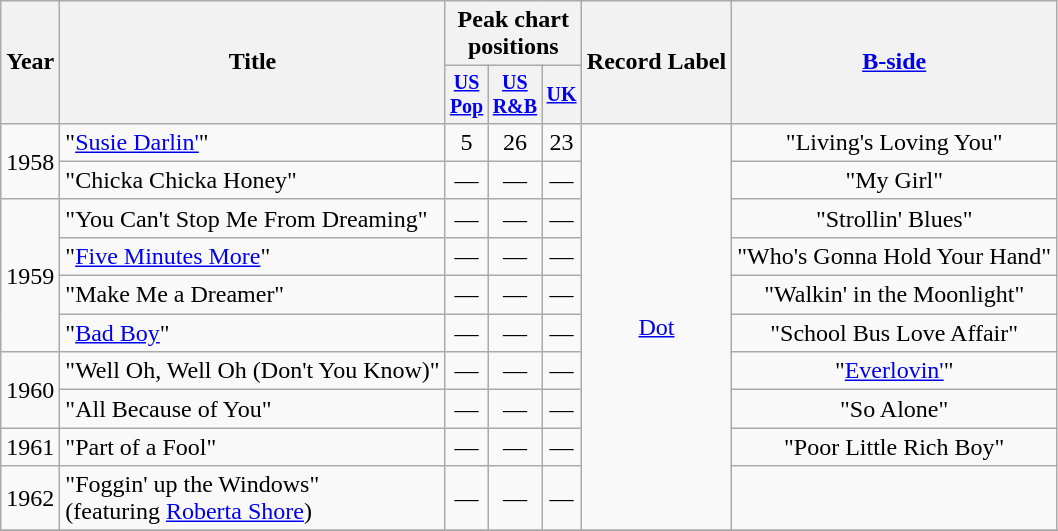<table class="wikitable" style=text-align:center;>
<tr>
<th rowspan="2">Year</th>
<th rowspan="2">Title</th>
<th colspan="3">Peak chart<br>positions</th>
<th rowspan="2">Record Label</th>
<th rowspan="2"><a href='#'>B-side</a></th>
</tr>
<tr style="font-size:smaller;">
<th align=centre><a href='#'>US<br>Pop</a></th>
<th align=centre><a href='#'>US<br>R&B</a></th>
<th align=centre><a href='#'>UK</a></th>
</tr>
<tr>
<td rowspan="2">1958</td>
<td align=left>"<a href='#'>Susie Darlin'</a>"</td>
<td>5</td>
<td>26</td>
<td>23</td>
<td rowspan="10"><a href='#'>Dot</a></td>
<td rowspan="1">"Living's Loving You"</td>
</tr>
<tr>
<td align=left>"Chicka Chicka Honey"</td>
<td>—</td>
<td>—</td>
<td>—</td>
<td rowspan="1">"My Girl"</td>
</tr>
<tr>
<td rowspan="4">1959</td>
<td align=left>"You Can't Stop Me From Dreaming"</td>
<td>—</td>
<td>—</td>
<td>—</td>
<td rowspan="1">"Strollin' Blues"</td>
</tr>
<tr>
<td align=left>"<a href='#'>Five Minutes More</a>"</td>
<td>—</td>
<td>—</td>
<td>—</td>
<td rowspan="1">"Who's Gonna Hold Your Hand"</td>
</tr>
<tr>
<td align=left>"Make Me a Dreamer"</td>
<td>—</td>
<td>—</td>
<td>—</td>
<td rowspan="1">"Walkin' in the Moonlight"</td>
</tr>
<tr>
<td align=left>"<a href='#'>Bad Boy</a>"</td>
<td>—</td>
<td>—</td>
<td>—</td>
<td rowspan="1">"School Bus Love Affair"</td>
</tr>
<tr>
<td rowspan="2">1960</td>
<td align=left>"Well Oh, Well Oh (Don't You Know)"</td>
<td>—</td>
<td>—</td>
<td>—</td>
<td rowspan="1">"<a href='#'>Everlovin'</a>"</td>
</tr>
<tr>
<td align=left>"All Because of You"</td>
<td>—</td>
<td>—</td>
<td>—</td>
<td rowspan="1">"So Alone"</td>
</tr>
<tr>
<td rowspan="1">1961</td>
<td align=left>"Part of a Fool"</td>
<td>—</td>
<td>—</td>
<td>—</td>
<td rowspan="1">"Poor Little Rich Boy"</td>
</tr>
<tr>
<td rowspan="1">1962</td>
<td align=left>"Foggin' up the Windows"<br> (featuring <a href='#'>Roberta Shore</a>)</td>
<td>—</td>
<td>—</td>
<td>—</td>
<td rowspan="1"></td>
</tr>
<tr>
</tr>
</table>
